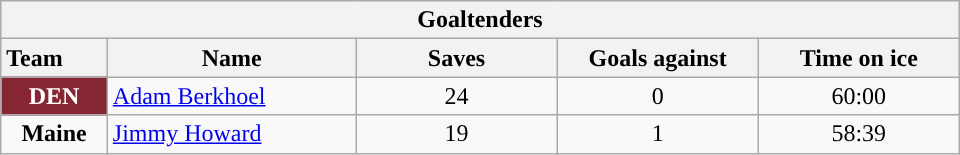<table class="wikitable" style="width:40em; text-align:right;">
<tr>
<th colspan=5>Goaltenders</th>
</tr>
<tr>
<th style="width:4em; text-align:left;">Team</th>
<th style="width:10em;">Name</th>
<th style="width:8em;">Saves</th>
<th style="width:8em;">Goals against</th>
<th style="width:8em;">Time on ice</th>
</tr>
<tr>
<td align=center style="color:white; background:#862633; "><strong>DEN</strong></td>
<td style="text-align:left;"><a href='#'>Adam Berkhoel</a></td>
<td align=center>24</td>
<td align=center>0</td>
<td align=center>60:00</td>
</tr>
<tr>
<td align=center><strong>Maine</strong></td>
<td style="text-align:left;"><a href='#'>Jimmy Howard</a></td>
<td align=center>19</td>
<td align=center>1</td>
<td align=center>58:39</td>
</tr>
</table>
